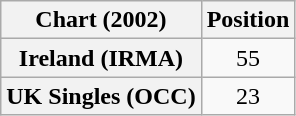<table class="wikitable plainrowheaders" style="text-align:center">
<tr>
<th>Chart (2002)</th>
<th>Position</th>
</tr>
<tr>
<th scope="row">Ireland (IRMA)</th>
<td>55</td>
</tr>
<tr>
<th scope="row">UK Singles (OCC)</th>
<td>23</td>
</tr>
</table>
